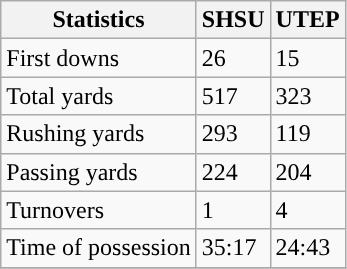<table class="wikitable" style="float: left;">
<tr>
<th>Statistics</th>
<th>SHSU</th>
<th>UTEP</th>
</tr>
<tr>
<td>First downs</td>
<td>26</td>
<td>15</td>
</tr>
<tr>
<td>Total yards</td>
<td>517</td>
<td>323</td>
</tr>
<tr>
<td>Rushing yards</td>
<td>293</td>
<td>119</td>
</tr>
<tr>
<td>Passing yards</td>
<td>224</td>
<td>204</td>
</tr>
<tr>
<td>Turnovers</td>
<td>1</td>
<td>4</td>
</tr>
<tr>
<td>Time of possession</td>
<td>35:17</td>
<td>24:43</td>
</tr>
<tr>
</tr>
</table>
